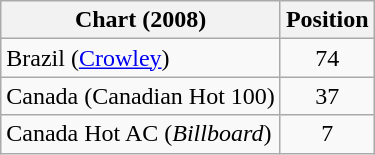<table class="wikitable">
<tr>
<th>Chart (2008)</th>
<th>Position</th>
</tr>
<tr>
<td>Brazil (<a href='#'>Crowley</a>)</td>
<td align="center">74</td>
</tr>
<tr>
<td>Canada (Canadian Hot 100)</td>
<td align="center">37</td>
</tr>
<tr>
<td>Canada Hot AC (<em>Billboard</em>)</td>
<td align="center">7</td>
</tr>
</table>
